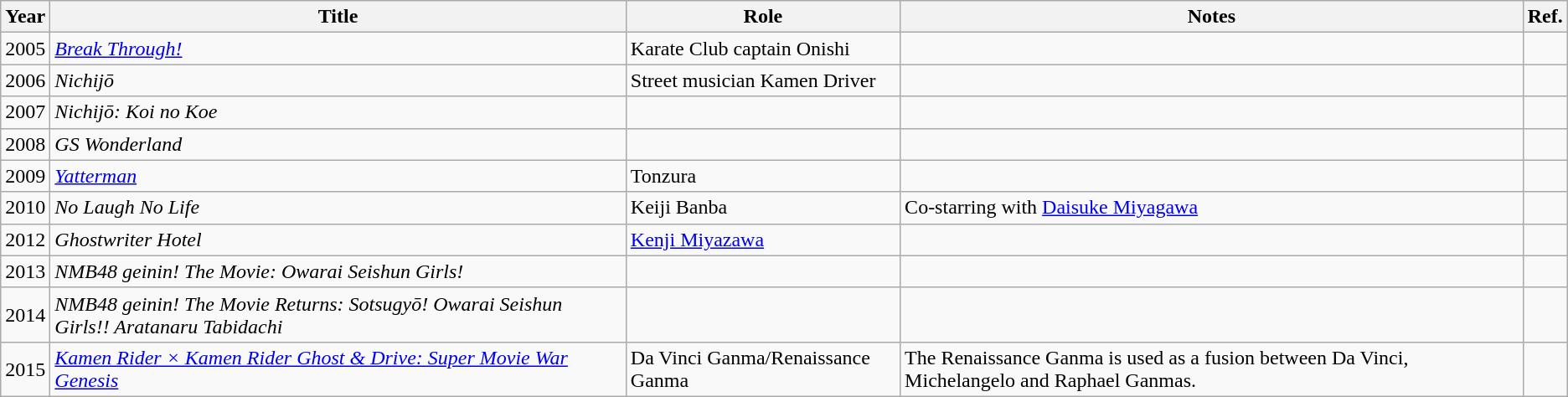<table class="wikitable">
<tr>
<th>Year</th>
<th>Title</th>
<th>Role</th>
<th>Notes</th>
<th>Ref.</th>
</tr>
<tr>
<td>2005</td>
<td><em><a href='#'>Break Through!</a></em></td>
<td>Karate Club captain Onishi</td>
<td></td>
<td></td>
</tr>
<tr>
<td>2006</td>
<td><em>Nichijō</em></td>
<td>Street musician Kamen Driver</td>
<td></td>
<td></td>
</tr>
<tr>
<td>2007</td>
<td><em>Nichijō: Koi no Koe</em></td>
<td></td>
<td></td>
<td></td>
</tr>
<tr>
<td>2008</td>
<td><em>GS Wonderland</em></td>
<td></td>
<td></td>
<td></td>
</tr>
<tr>
<td>2009</td>
<td><em><a href='#'>Yatterman</a></em></td>
<td>Tonzura</td>
<td></td>
<td></td>
</tr>
<tr>
<td>2010</td>
<td><em>No Laugh No Life</em></td>
<td>Keiji Banba</td>
<td>Co-starring with <a href='#'>Daisuke Miyagawa</a></td>
<td></td>
</tr>
<tr>
<td>2012</td>
<td><em>Ghostwriter Hotel</em></td>
<td><a href='#'>Kenji Miyazawa</a></td>
<td></td>
<td></td>
</tr>
<tr>
<td>2013</td>
<td><em>NMB48 geinin! The Movie: Owarai Seishun Girls!</em></td>
<td></td>
<td></td>
<td></td>
</tr>
<tr>
<td>2014</td>
<td><em>NMB48 geinin! The Movie Returns: Sotsugyō! Owarai Seishun Girls!! Aratanaru Tabidachi</em></td>
<td></td>
<td></td>
<td></td>
</tr>
<tr>
<td>2015</td>
<td><em><a href='#'>Kamen Rider × Kamen Rider Ghost & Drive: Super Movie War Genesis</a></em></td>
<td>Da Vinci Ganma/Renaissance Ganma</td>
<td>The Renaissance Ganma is used as a fusion between Da Vinci, Michelangelo and Raphael Ganmas.</td>
<td></td>
</tr>
</table>
